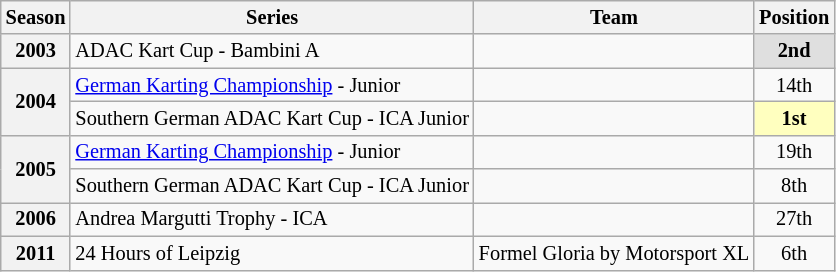<table class="wikitable" style="font-size: 85%; text-align:center">
<tr>
<th>Season</th>
<th>Series</th>
<th>Team</th>
<th>Position</th>
</tr>
<tr>
<th>2003</th>
<td align="left">ADAC Kart Cup - Bambini A</td>
<td align="left"></td>
<td style="background:#DFDFDF;"><strong>2nd</strong></td>
</tr>
<tr>
<th rowspan="2">2004</th>
<td align="left"><a href='#'>German Karting Championship</a> - Junior</td>
<td align="left"></td>
<td>14th</td>
</tr>
<tr>
<td align="left">Southern German ADAC Kart Cup - ICA Junior</td>
<td align="left"></td>
<td style="background:#FFFFBF;"><strong>1st</strong></td>
</tr>
<tr>
<th rowspan="2">2005</th>
<td align="left"><a href='#'>German Karting Championship</a> - Junior</td>
<td align="left"></td>
<td>19th</td>
</tr>
<tr>
<td align="left">Southern German ADAC Kart Cup - ICA Junior</td>
<td align="left"></td>
<td>8th</td>
</tr>
<tr>
<th>2006</th>
<td align="left">Andrea Margutti Trophy - ICA</td>
<td align="left"></td>
<td>27th</td>
</tr>
<tr>
<th>2011</th>
<td align="left">24 Hours of Leipzig</td>
<td align="left">Formel Gloria by Motorsport XL</td>
<td>6th</td>
</tr>
</table>
